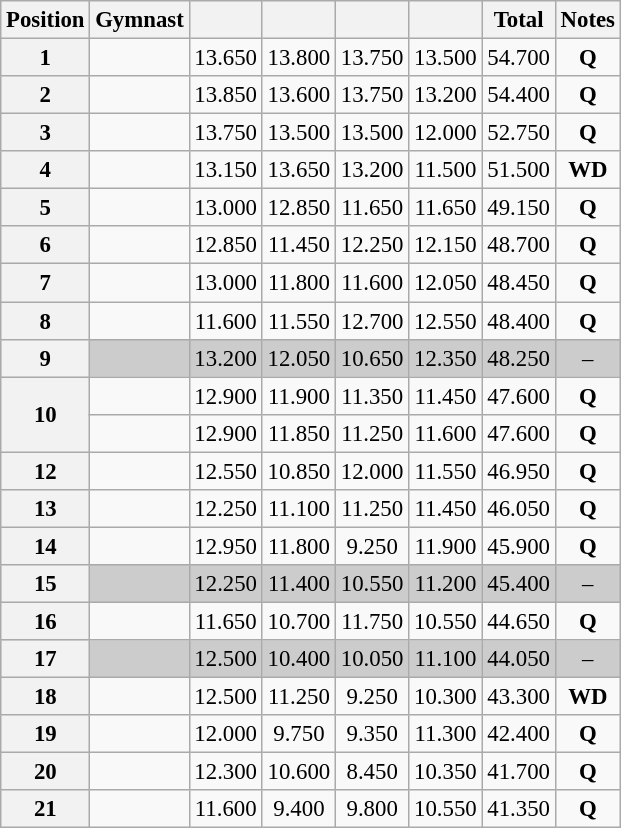<table class="wikitable sortable" style="text-align:center; font-size:95%">
<tr>
<th scope=col>Position</th>
<th scope=col>Gymnast</th>
<th scope=col></th>
<th scope=col></th>
<th scope=col></th>
<th scope=col></th>
<th scope=col>Total</th>
<th scope=col>Notes</th>
</tr>
<tr>
<th scope=row>1</th>
<td align=left></td>
<td>13.650</td>
<td>13.800</td>
<td>13.750</td>
<td>13.500</td>
<td>54.700</td>
<td><strong>Q</strong></td>
</tr>
<tr>
<th scope=row>2</th>
<td align=left></td>
<td>13.850</td>
<td>13.600</td>
<td>13.750</td>
<td>13.200</td>
<td>54.400</td>
<td><strong>Q</strong></td>
</tr>
<tr>
<th scope=row>3</th>
<td align=left></td>
<td>13.750</td>
<td>13.500</td>
<td>13.500</td>
<td>12.000</td>
<td>52.750</td>
<td><strong>Q</strong></td>
</tr>
<tr>
<th scope=row>4</th>
<td align=left></td>
<td>13.150</td>
<td>13.650</td>
<td>13.200</td>
<td>11.500</td>
<td>51.500</td>
<td> <strong>WD</strong></td>
</tr>
<tr>
<th scope=row>5</th>
<td align=left></td>
<td>13.000</td>
<td>12.850</td>
<td>11.650</td>
<td>11.650</td>
<td>49.150</td>
<td><strong>Q</strong></td>
</tr>
<tr>
<th scope=row>6</th>
<td align=left></td>
<td>12.850</td>
<td>11.450</td>
<td>12.250</td>
<td>12.150</td>
<td>48.700</td>
<td><strong>Q</strong></td>
</tr>
<tr>
<th scope=row>7</th>
<td align=left></td>
<td>13.000</td>
<td>11.800</td>
<td>11.600</td>
<td>12.050</td>
<td>48.450</td>
<td><strong>Q</strong></td>
</tr>
<tr>
<th scope=row>8</th>
<td align=left></td>
<td>11.600</td>
<td>11.550</td>
<td>12.700</td>
<td>12.550</td>
<td>48.400</td>
<td><strong>Q</strong></td>
</tr>
<tr bgcolor="cccccc">
<th scope=row>9</th>
<td align=left></td>
<td>13.200</td>
<td>12.050</td>
<td>10.650</td>
<td>12.350</td>
<td>48.250</td>
<td>–</td>
</tr>
<tr>
<th rowspan="2" scope=row>10</th>
<td align=left></td>
<td>12.900</td>
<td>11.900</td>
<td>11.350</td>
<td>11.450</td>
<td>47.600</td>
<td><strong>Q</strong></td>
</tr>
<tr>
<td align=left></td>
<td>12.900</td>
<td>11.850</td>
<td>11.250</td>
<td>11.600</td>
<td>47.600</td>
<td><strong>Q</strong></td>
</tr>
<tr>
<th scope=row>12</th>
<td align=left></td>
<td>12.550</td>
<td>10.850</td>
<td>12.000</td>
<td>11.550</td>
<td>46.950</td>
<td><strong>Q</strong></td>
</tr>
<tr>
<th scope=row>13</th>
<td align=left></td>
<td>12.250</td>
<td>11.100</td>
<td>11.250</td>
<td>11.450</td>
<td>46.050</td>
<td><strong>Q</strong></td>
</tr>
<tr>
<th scope=row>14</th>
<td align=left></td>
<td>12.950</td>
<td>11.800</td>
<td>9.250</td>
<td>11.900</td>
<td>45.900</td>
<td><strong>Q</strong></td>
</tr>
<tr bgcolor="cccccc">
<th scope=row>15</th>
<td align=left></td>
<td>12.250</td>
<td>11.400</td>
<td>10.550</td>
<td>11.200</td>
<td>45.400</td>
<td>–</td>
</tr>
<tr>
<th scope=row>16</th>
<td align=left></td>
<td>11.650</td>
<td>10.700</td>
<td>11.750</td>
<td>10.550</td>
<td>44.650</td>
<td><strong>Q</strong></td>
</tr>
<tr bgcolor="cccccc">
<th scope=row>17</th>
<td align=left></td>
<td>12.500</td>
<td>10.400</td>
<td>10.050</td>
<td>11.100</td>
<td>44.050</td>
<td>–</td>
</tr>
<tr>
<th scope=row>18</th>
<td align=left></td>
<td>12.500</td>
<td>11.250</td>
<td>9.250</td>
<td>10.300</td>
<td>43.300</td>
<td> <strong>WD</strong></td>
</tr>
<tr>
<th scope=row>19</th>
<td align=left></td>
<td>12.000</td>
<td>9.750</td>
<td>9.350</td>
<td>11.300</td>
<td>42.400</td>
<td><strong>Q</strong></td>
</tr>
<tr>
<th scope=row>20</th>
<td align=left></td>
<td>12.300</td>
<td>10.600</td>
<td>8.450</td>
<td>10.350</td>
<td>41.700</td>
<td><strong>Q</strong></td>
</tr>
<tr>
<th scope=row>21</th>
<td align=left></td>
<td>11.600</td>
<td>9.400</td>
<td>9.800</td>
<td>10.550</td>
<td>41.350</td>
<td><strong>Q</strong></td>
</tr>
</table>
